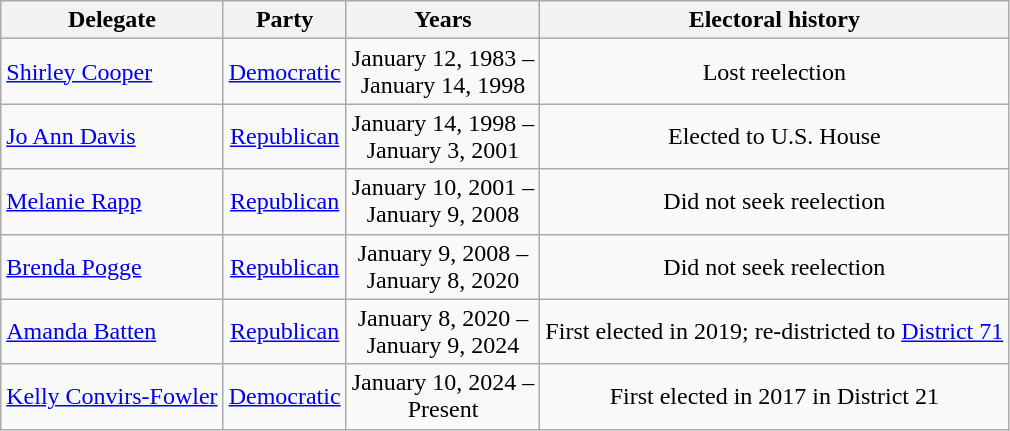<table class=wikitable style="text-align:center">
<tr valign=bottom>
<th>Delegate</th>
<th>Party</th>
<th>Years</th>
<th>Electoral history</th>
</tr>
<tr>
<td align=left><a href='#'>Shirley Cooper</a></td>
<td><a href='#'>Democratic</a></td>
<td nowrap>January 12, 1983 –<br>January 14, 1998</td>
<td>Lost reelection</td>
</tr>
<tr>
<td align=left><a href='#'>Jo Ann Davis</a></td>
<td><a href='#'>Republican</a></td>
<td nowrap>January 14, 1998 –<br>January 3, 2001</td>
<td>Elected to U.S. House</td>
</tr>
<tr>
<td align=left><a href='#'>Melanie Rapp</a></td>
<td><a href='#'>Republican</a></td>
<td nowrap>January 10, 2001 –<br>January 9, 2008</td>
<td>Did not seek reelection</td>
</tr>
<tr>
<td align=left><a href='#'>Brenda Pogge</a></td>
<td><a href='#'>Republican</a></td>
<td nowrap>January 9, 2008 –<br>January 8, 2020</td>
<td>Did not seek reelection</td>
</tr>
<tr>
<td align=left><a href='#'>Amanda Batten</a></td>
<td><a href='#'>Republican</a></td>
<td nowrap>January 8, 2020 –<br>January 9, 2024</td>
<td>First elected in 2019; re-districted to <a href='#'>District 71</a></td>
</tr>
<tr>
<td align=left><a href='#'>Kelly Convirs-Fowler</a></td>
<td><a href='#'>Democratic</a></td>
<td nowrap>January 10, 2024 –<br>Present</td>
<td>First elected in 2017 in District 21</td>
</tr>
</table>
